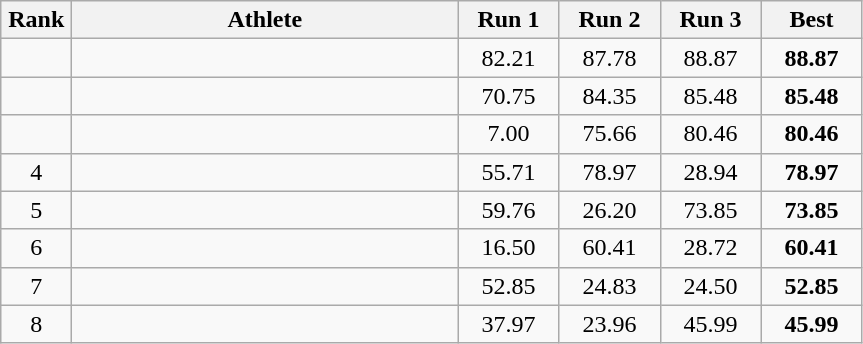<table class=wikitable style="text-align:center">
<tr>
<th width=40>Rank</th>
<th width=250>Athlete</th>
<th width=60>Run 1</th>
<th width=60>Run 2</th>
<th width=60>Run 3</th>
<th width=60>Best</th>
</tr>
<tr>
<td></td>
<td align=left></td>
<td>82.21</td>
<td>87.78</td>
<td>88.87</td>
<td><strong>88.87</strong></td>
</tr>
<tr>
<td></td>
<td align=left></td>
<td>70.75</td>
<td>84.35</td>
<td>85.48</td>
<td><strong>85.48</strong></td>
</tr>
<tr>
<td></td>
<td align=left></td>
<td>7.00</td>
<td>75.66</td>
<td>80.46</td>
<td><strong>80.46</strong></td>
</tr>
<tr>
<td>4</td>
<td align=left></td>
<td>55.71</td>
<td>78.97</td>
<td>28.94</td>
<td><strong>78.97</strong></td>
</tr>
<tr>
<td>5</td>
<td align=left></td>
<td>59.76</td>
<td>26.20</td>
<td>73.85</td>
<td><strong>73.85</strong></td>
</tr>
<tr>
<td>6</td>
<td align=left></td>
<td>16.50</td>
<td>60.41</td>
<td>28.72</td>
<td><strong>60.41</strong></td>
</tr>
<tr>
<td>7</td>
<td align=left></td>
<td>52.85</td>
<td>24.83</td>
<td>24.50</td>
<td><strong>52.85</strong></td>
</tr>
<tr>
<td>8</td>
<td align=left></td>
<td>37.97</td>
<td>23.96</td>
<td>45.99</td>
<td><strong>45.99</strong></td>
</tr>
</table>
